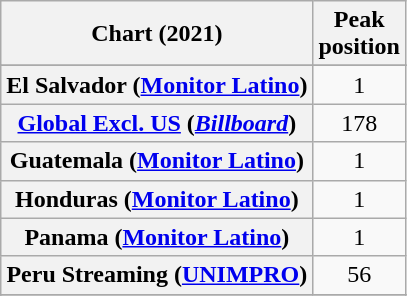<table class="wikitable sortable plainrowheaders" style="text-align:center">
<tr>
<th scope="col">Chart (2021)</th>
<th scope="col">Peak<br>position</th>
</tr>
<tr>
</tr>
<tr>
<th scope="row">El Salvador (<a href='#'>Monitor Latino</a>)</th>
<td>1</td>
</tr>
<tr>
<th scope="row"><a href='#'>Global Excl. US</a> (<em><a href='#'>Billboard</a></em>)</th>
<td>178</td>
</tr>
<tr>
<th scope="row">Guatemala (<a href='#'>Monitor Latino</a>)</th>
<td>1</td>
</tr>
<tr>
<th scope="row">Honduras (<a href='#'>Monitor Latino</a>)</th>
<td>1</td>
</tr>
<tr>
<th scope="row">Panama (<a href='#'>Monitor Latino</a>)</th>
<td>1</td>
</tr>
<tr>
<th scope="row">Peru Streaming (<a href='#'>UNIMPRO</a>)</th>
<td>56</td>
</tr>
<tr>
</tr>
<tr>
</tr>
<tr>
</tr>
</table>
